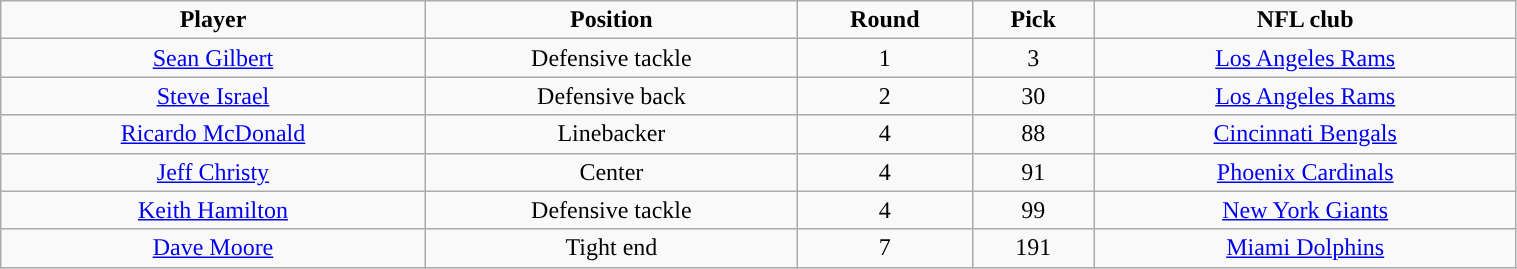<table class="wikitable" style="width:80%;">
<tr style="text-align:center; ">
<td><strong>Player</strong></td>
<td><strong>Position</strong></td>
<td><strong>Round</strong></td>
<td><strong>Pick</strong></td>
<td><strong>NFL club</strong></td>
</tr>
<tr align="center" bgcolor="">
<td><a href='#'>Sean Gilbert</a></td>
<td>Defensive tackle</td>
<td>1</td>
<td>3</td>
<td><a href='#'>Los Angeles Rams</a></td>
</tr>
<tr align="center" bgcolor="">
<td><a href='#'>Steve Israel</a></td>
<td>Defensive back</td>
<td>2</td>
<td>30</td>
<td><a href='#'>Los Angeles Rams</a></td>
</tr>
<tr align="center" bgcolor="">
<td><a href='#'>Ricardo McDonald</a></td>
<td>Linebacker</td>
<td>4</td>
<td>88</td>
<td><a href='#'>Cincinnati Bengals</a></td>
</tr>
<tr align="center" bgcolor="">
<td><a href='#'>Jeff Christy</a></td>
<td>Center</td>
<td>4</td>
<td>91</td>
<td><a href='#'>Phoenix Cardinals</a></td>
</tr>
<tr align="center" bgcolor="">
<td><a href='#'>Keith Hamilton</a></td>
<td>Defensive tackle</td>
<td>4</td>
<td>99</td>
<td><a href='#'>New York Giants</a></td>
</tr>
<tr align="center" bgcolor="">
<td><a href='#'>Dave Moore</a></td>
<td>Tight end</td>
<td>7</td>
<td>191</td>
<td><a href='#'>Miami Dolphins</a></td>
</tr>
</table>
